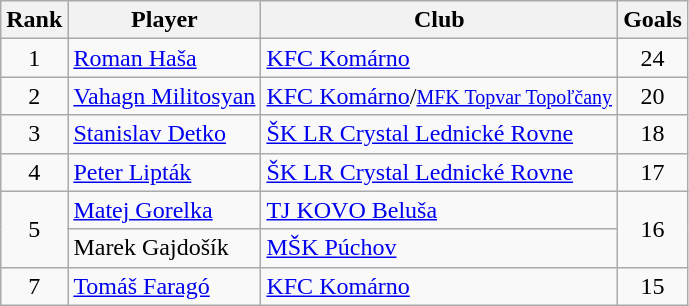<table class="wikitable" style="text-align:center">
<tr>
<th>Rank</th>
<th>Player</th>
<th>Club</th>
<th>Goals</th>
</tr>
<tr>
<td rowspan=1>1</td>
<td align="left"> <a href='#'>Roman Haša</a></td>
<td align="left"><a href='#'>KFC Komárno</a></td>
<td rowspan=1>24</td>
</tr>
<tr>
<td rowspan=1>2</td>
<td align="left"> <a href='#'>Vahagn Militosyan</a></td>
<td align="left"><a href='#'>KFC Komárno</a>/<small><a href='#'>MFK Topvar Topoľčany</a></small></td>
<td rowspan=1>20</td>
</tr>
<tr>
<td rowspan=1>3</td>
<td align="left"> <a href='#'>Stanislav Detko</a></td>
<td align="left"><a href='#'>ŠK LR Crystal Lednické Rovne</a></td>
<td rowspan=1>18</td>
</tr>
<tr>
<td rowspan=1>4</td>
<td align="left"> <a href='#'>Peter Lipták</a></td>
<td align="left"><a href='#'>ŠK LR Crystal Lednické Rovne</a></td>
<td rowspan=1>17</td>
</tr>
<tr>
<td rowspan=2>5</td>
<td align="left"> <a href='#'>Matej Gorelka</a></td>
<td align="left"><a href='#'>TJ KOVO Beluša</a></td>
<td rowspan=2>16</td>
</tr>
<tr>
<td align="left"> Marek Gajdošík</td>
<td align="left"><a href='#'>MŠK Púchov</a></td>
</tr>
<tr>
<td rowspan=1>7</td>
<td align="left"> <a href='#'>Tomáš Faragó</a></td>
<td align="left"><a href='#'>KFC Komárno</a></td>
<td rowspan=1>15</td>
</tr>
</table>
